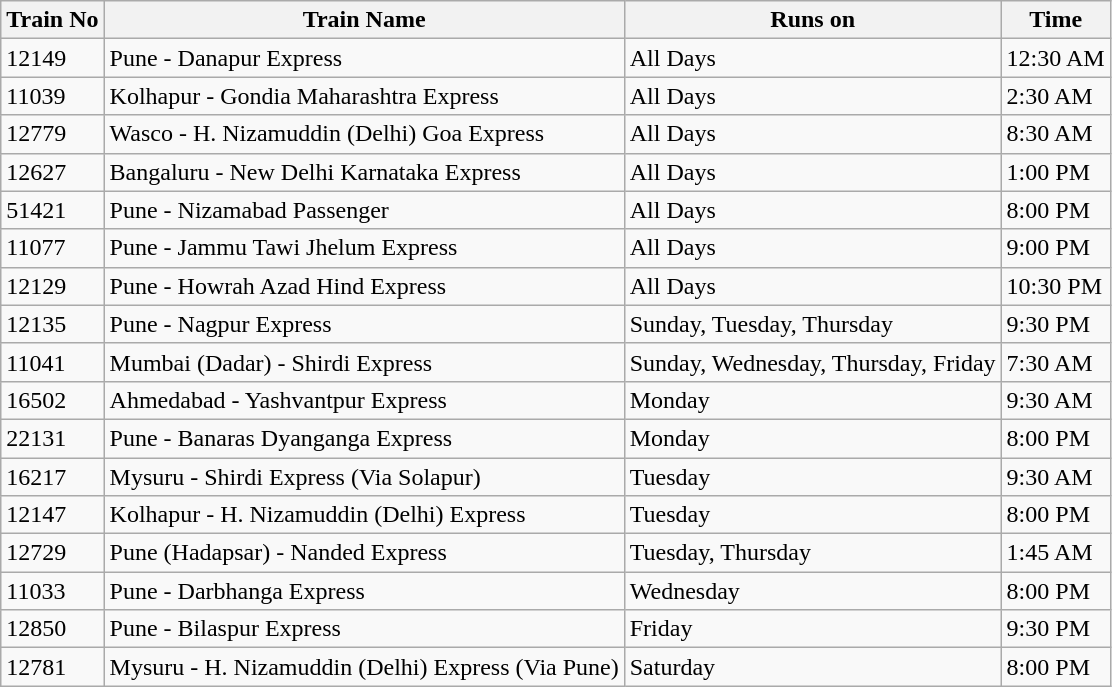<table class="wikitable">
<tr>
<th>Train No</th>
<th>Train Name</th>
<th>Runs on</th>
<th>Time</th>
</tr>
<tr>
<td>12149</td>
<td>Pune - Danapur Express</td>
<td>All Days</td>
<td>12:30 AM</td>
</tr>
<tr>
<td>11039</td>
<td>Kolhapur - Gondia Maharashtra Express</td>
<td>All Days</td>
<td>2:30 AM</td>
</tr>
<tr>
<td>12779</td>
<td>Wasco - H. Nizamuddin (Delhi) Goa Express</td>
<td>All Days</td>
<td>8:30 AM</td>
</tr>
<tr>
<td>12627</td>
<td>Bangaluru - New Delhi Karnataka Express</td>
<td>All Days</td>
<td>1:00 PM</td>
</tr>
<tr>
<td>51421</td>
<td>Pune - Nizamabad Passenger</td>
<td>All Days</td>
<td>8:00 PM</td>
</tr>
<tr>
<td>11077</td>
<td>Pune - Jammu Tawi Jhelum Express</td>
<td>All Days</td>
<td>9:00 PM</td>
</tr>
<tr>
<td>12129</td>
<td>Pune - Howrah Azad Hind Express</td>
<td>All Days</td>
<td>10:30 PM</td>
</tr>
<tr>
<td>12135</td>
<td>Pune - Nagpur Express</td>
<td>Sunday, Tuesday, Thursday</td>
<td>9:30 PM</td>
</tr>
<tr>
<td>11041</td>
<td>Mumbai (Dadar) - Shirdi Express</td>
<td>Sunday, Wednesday, Thursday, Friday</td>
<td>7:30 AM</td>
</tr>
<tr>
<td>16502</td>
<td>Ahmedabad - Yashvantpur Express</td>
<td>Monday</td>
<td>9:30 AM</td>
</tr>
<tr>
<td>22131</td>
<td>Pune - Banaras Dyanganga Express</td>
<td>Monday</td>
<td>8:00 PM</td>
</tr>
<tr>
<td>16217</td>
<td>Mysuru - Shirdi Express (Via Solapur)</td>
<td>Tuesday</td>
<td>9:30 AM</td>
</tr>
<tr>
<td>12147</td>
<td>Kolhapur - H. Nizamuddin (Delhi) Express</td>
<td>Tuesday</td>
<td>8:00 PM</td>
</tr>
<tr>
<td>12729</td>
<td>Pune (Hadapsar) - Nanded Express</td>
<td>Tuesday, Thursday</td>
<td>1:45 AM</td>
</tr>
<tr>
<td>11033</td>
<td>Pune - Darbhanga Express</td>
<td>Wednesday</td>
<td>8:00 PM</td>
</tr>
<tr>
<td>12850</td>
<td>Pune - Bilaspur Express</td>
<td>Friday</td>
<td>9:30 PM</td>
</tr>
<tr>
<td>12781</td>
<td>Mysuru - H. Nizamuddin (Delhi) Express (Via Pune)</td>
<td>Saturday</td>
<td>8:00 PM</td>
</tr>
</table>
